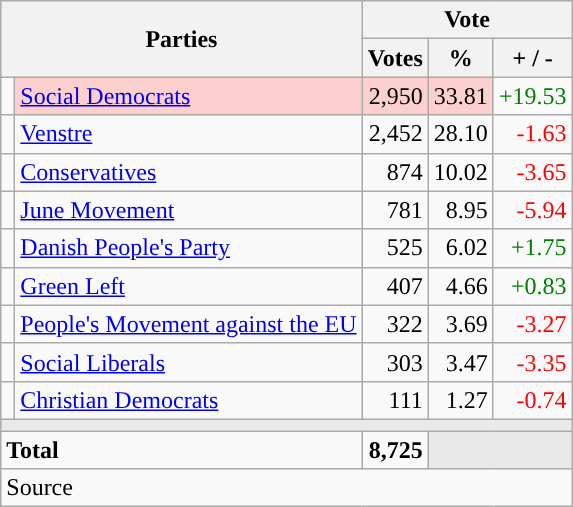<table class="wikitable" style="text-align:right;">
<tr>
<th style="text-align:centre;" rowspan="2" colspan="2" width="225">Parties</th>
<th colspan="3">Vote</th>
</tr>
<tr>
<th width="15">Votes</th>
<th width="15">%</th>
<th width="15">+ / -</th>
</tr>
<tr>
<td width="2" style="color:inherit;background:"></td>
<td bgcolor=#fbd0ce   align="left"><a href='#'>Social Democrats</a></td>
<td bgcolor=#fbd0ce>2,950</td>
<td bgcolor=#fbd0ce>33.81</td>
<td style=color:green;>+19.53</td>
</tr>
<tr>
<td width="2" style="color:inherit;background:"></td>
<td align="left"><a href='#'>Venstre</a></td>
<td>2,452</td>
<td>28.10</td>
<td style=color:red;>-1.63</td>
</tr>
<tr>
<td width="2" style="color:inherit;background:"></td>
<td align="left"><a href='#'>Conservatives</a></td>
<td>874</td>
<td>10.02</td>
<td style=color:red;>-3.65</td>
</tr>
<tr>
<td width="2" style="color:inherit;background:"></td>
<td align="left"><a href='#'>June Movement</a></td>
<td>781</td>
<td>8.95</td>
<td style=color:red;>-5.94</td>
</tr>
<tr>
<td width="2" style="color:inherit;background:"></td>
<td align="left"><a href='#'>Danish People's Party</a></td>
<td>525</td>
<td>6.02</td>
<td style=color:green;>+1.75</td>
</tr>
<tr>
<td width="2" style="color:inherit;background:"></td>
<td align="left"><a href='#'>Green Left</a></td>
<td>407</td>
<td>4.66</td>
<td style=color:green;>+0.83</td>
</tr>
<tr>
<td width="2" style="color:inherit;background:"></td>
<td align="left"><a href='#'>People's Movement against the EU</a></td>
<td>322</td>
<td>3.69</td>
<td style=color:red;>-3.27</td>
</tr>
<tr>
<td width="2" style="color:inherit;background:"></td>
<td align="left"><a href='#'>Social Liberals</a></td>
<td>303</td>
<td>3.47</td>
<td style=color:red;>-3.35</td>
</tr>
<tr>
<td width="2" style="color:inherit;background:"></td>
<td align="left"><a href='#'>Christian Democrats</a></td>
<td>111</td>
<td>1.27</td>
<td style=color:red;>-0.74</td>
</tr>
<tr>
<td colspan="7" bgcolor="#E9E9E9"></td>
</tr>
<tr>
<td align="left" colspan="2"><strong>Total</strong></td>
<td><strong>8,725</strong></td>
<td bgcolor="#E9E9E9" colspan="2"></td>
</tr>
<tr>
<td align="left" colspan="6">Source</td>
</tr>
</table>
